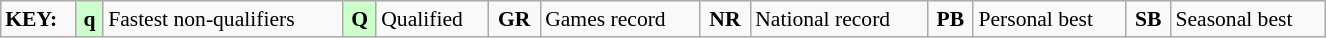<table class="wikitable" style="margin:0.5em auto; font-size:90%;position:relative;" width=70%>
<tr>
<td><strong>KEY:</strong></td>
<td bgcolor=ccffcc align=center><strong>q</strong></td>
<td>Fastest non-qualifiers</td>
<td bgcolor=ccffcc align=center><strong>Q</strong></td>
<td>Qualified</td>
<td align=center><strong>GR</strong></td>
<td>Games record</td>
<td align=center><strong>NR</strong></td>
<td>National record</td>
<td align=center><strong>PB</strong></td>
<td>Personal best</td>
<td align=center><strong>SB</strong></td>
<td>Seasonal best</td>
</tr>
</table>
